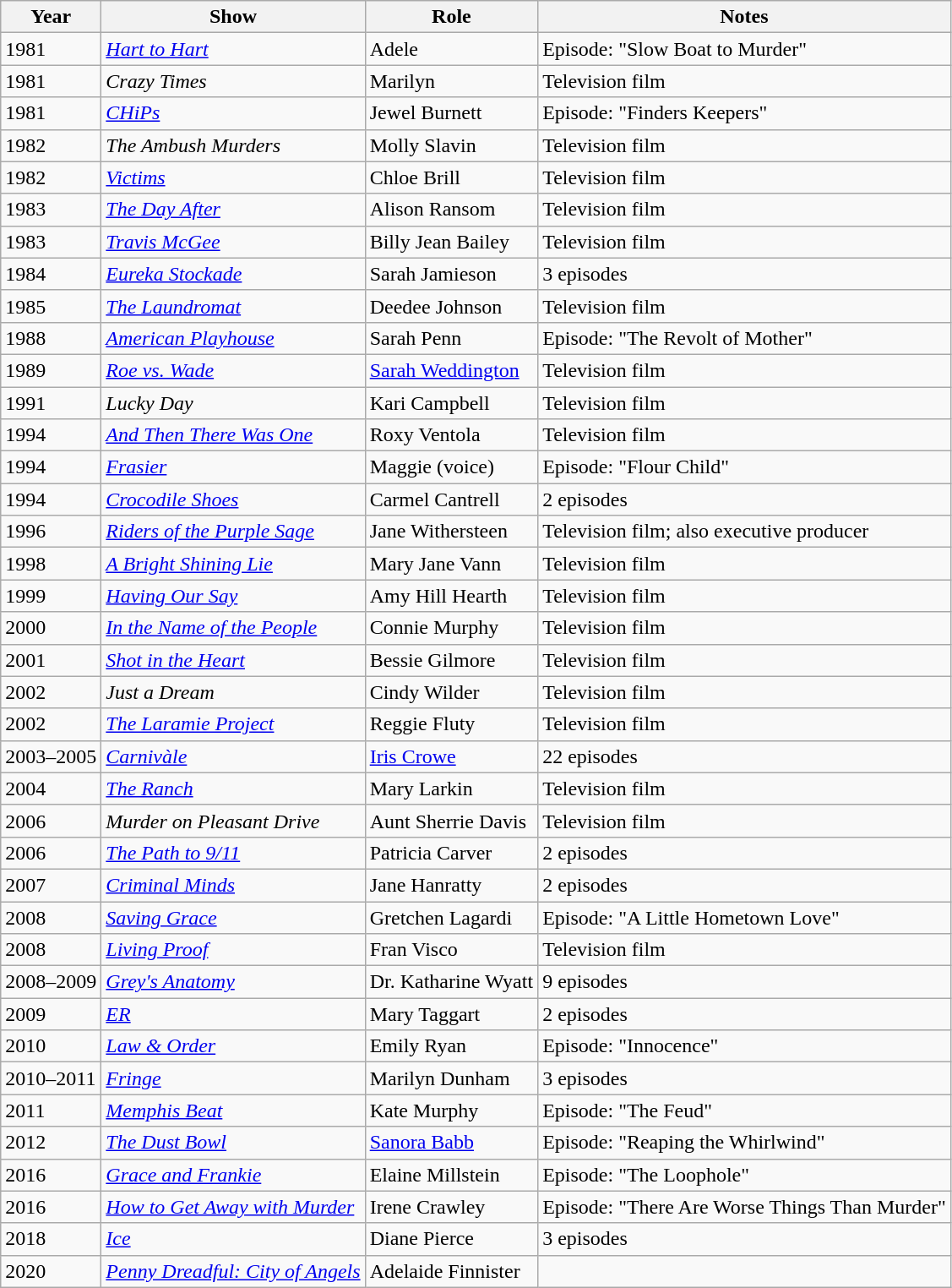<table class="wikitable sortable">
<tr>
<th>Year</th>
<th>Show</th>
<th>Role</th>
<th>Notes</th>
</tr>
<tr>
<td>1981</td>
<td><em><a href='#'>Hart to Hart</a></em></td>
<td>Adele</td>
<td>Episode: "Slow Boat to Murder"</td>
</tr>
<tr>
<td>1981</td>
<td><em>Crazy Times</em></td>
<td>Marilyn</td>
<td>Television film</td>
</tr>
<tr>
<td>1981</td>
<td><em><a href='#'>CHiPs</a></em></td>
<td>Jewel Burnett</td>
<td>Episode: "Finders Keepers"</td>
</tr>
<tr>
<td>1982</td>
<td><em>The Ambush Murders</em></td>
<td>Molly Slavin</td>
<td>Television film</td>
</tr>
<tr>
<td>1982</td>
<td><em><a href='#'>Victims</a></em></td>
<td>Chloe Brill</td>
<td>Television film</td>
</tr>
<tr>
<td>1983</td>
<td><em><a href='#'>The Day After</a></em></td>
<td>Alison Ransom</td>
<td>Television film</td>
</tr>
<tr>
<td>1983</td>
<td><em><a href='#'>Travis McGee</a></em></td>
<td>Billy Jean Bailey</td>
<td>Television film</td>
</tr>
<tr>
<td>1984</td>
<td><em><a href='#'>Eureka Stockade</a></em></td>
<td>Sarah Jamieson</td>
<td>3 episodes</td>
</tr>
<tr>
<td>1985</td>
<td><em><a href='#'>The Laundromat</a></em></td>
<td>Deedee Johnson</td>
<td>Television film</td>
</tr>
<tr>
<td>1988</td>
<td><em><a href='#'>American Playhouse</a></em></td>
<td>Sarah Penn</td>
<td>Episode: "The Revolt of Mother"</td>
</tr>
<tr>
<td>1989</td>
<td><em><a href='#'>Roe vs. Wade</a></em></td>
<td><a href='#'>Sarah Weddington</a></td>
<td>Television film</td>
</tr>
<tr>
<td>1991</td>
<td><em>Lucky Day</em></td>
<td>Kari Campbell</td>
<td>Television film</td>
</tr>
<tr>
<td>1994</td>
<td><em><a href='#'>And Then There Was One</a></em></td>
<td>Roxy Ventola</td>
<td>Television film</td>
</tr>
<tr>
<td>1994</td>
<td><em><a href='#'>Frasier</a></em></td>
<td>Maggie (voice)</td>
<td>Episode: "Flour Child"</td>
</tr>
<tr>
<td>1994</td>
<td><em><a href='#'>Crocodile Shoes</a></em></td>
<td>Carmel Cantrell</td>
<td>2 episodes</td>
</tr>
<tr>
<td>1996</td>
<td><em><a href='#'>Riders of the Purple Sage</a></em></td>
<td>Jane Withersteen</td>
<td>Television film; also executive producer</td>
</tr>
<tr>
<td>1998</td>
<td><em><a href='#'>A Bright Shining Lie</a></em></td>
<td>Mary Jane Vann</td>
<td>Television film</td>
</tr>
<tr>
<td>1999</td>
<td><em><a href='#'>Having Our Say</a></em></td>
<td>Amy Hill Hearth</td>
<td>Television film</td>
</tr>
<tr>
<td>2000</td>
<td><em><a href='#'>In the Name of the People</a></em></td>
<td>Connie Murphy</td>
<td>Television film</td>
</tr>
<tr>
<td>2001</td>
<td><em><a href='#'>Shot in the Heart</a></em></td>
<td>Bessie Gilmore</td>
<td>Television film</td>
</tr>
<tr>
<td>2002</td>
<td><em>Just a Dream</em></td>
<td>Cindy Wilder</td>
<td>Television film</td>
</tr>
<tr>
<td>2002</td>
<td><em><a href='#'>The Laramie Project</a></em></td>
<td>Reggie Fluty</td>
<td>Television film</td>
</tr>
<tr>
<td>2003–2005</td>
<td><em><a href='#'>Carnivàle</a></em></td>
<td><a href='#'>Iris Crowe</a></td>
<td>22 episodes</td>
</tr>
<tr>
<td>2004</td>
<td><em><a href='#'>The Ranch</a></em></td>
<td>Mary Larkin</td>
<td>Television film</td>
</tr>
<tr>
<td>2006</td>
<td><em>Murder on Pleasant Drive</em></td>
<td>Aunt Sherrie Davis</td>
<td>Television film</td>
</tr>
<tr>
<td>2006</td>
<td><em><a href='#'>The Path to 9/11</a></em></td>
<td>Patricia Carver</td>
<td>2 episodes</td>
</tr>
<tr>
<td>2007</td>
<td><em><a href='#'>Criminal Minds</a></em></td>
<td>Jane Hanratty</td>
<td>2 episodes</td>
</tr>
<tr>
<td>2008</td>
<td><em><a href='#'>Saving Grace</a></em></td>
<td>Gretchen Lagardi</td>
<td>Episode: "A Little Hometown Love"</td>
</tr>
<tr>
<td>2008</td>
<td><em><a href='#'>Living Proof</a></em></td>
<td>Fran Visco</td>
<td>Television film</td>
</tr>
<tr>
<td>2008–2009</td>
<td><em><a href='#'>Grey's Anatomy</a></em></td>
<td>Dr. Katharine Wyatt</td>
<td>9 episodes</td>
</tr>
<tr>
<td>2009</td>
<td><em><a href='#'>ER</a></em></td>
<td>Mary Taggart</td>
<td>2 episodes</td>
</tr>
<tr>
<td>2010</td>
<td><em><a href='#'>Law & Order</a></em></td>
<td>Emily Ryan</td>
<td>Episode: "Innocence"</td>
</tr>
<tr>
<td>2010–2011</td>
<td><em><a href='#'>Fringe</a></em></td>
<td>Marilyn Dunham</td>
<td>3 episodes</td>
</tr>
<tr>
<td>2011</td>
<td><em><a href='#'>Memphis Beat</a></em></td>
<td>Kate Murphy</td>
<td>Episode: "The Feud"</td>
</tr>
<tr>
<td>2012</td>
<td><em><a href='#'>The Dust Bowl</a></em></td>
<td><a href='#'>Sanora Babb</a></td>
<td>Episode: "Reaping the Whirlwind"</td>
</tr>
<tr>
<td>2016</td>
<td><em><a href='#'>Grace and Frankie</a></em></td>
<td>Elaine Millstein</td>
<td>Episode: "The Loophole"</td>
</tr>
<tr>
<td>2016</td>
<td><em><a href='#'>How to Get Away with Murder</a></em></td>
<td>Irene Crawley</td>
<td>Episode: "There Are Worse Things Than Murder"</td>
</tr>
<tr>
<td>2018</td>
<td><em><a href='#'>Ice</a></em></td>
<td>Diane Pierce</td>
<td>3 episodes</td>
</tr>
<tr>
<td>2020</td>
<td><em><a href='#'>Penny Dreadful: City of Angels</a></em></td>
<td>Adelaide Finnister</td>
<td></td>
</tr>
</table>
